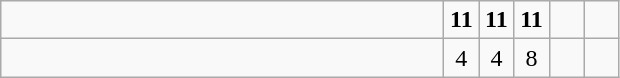<table class="wikitable">
<tr>
<td style="width:18em"><strong></strong></td>
<td align=center style="width:1em"><strong>11</strong></td>
<td align=center style="width:1em"><strong>11</strong></td>
<td align=center style="width:1em"><strong>11</strong></td>
<td align=center style="width:1em"></td>
<td align=center style="width:1em"></td>
</tr>
<tr>
<td style="width:18em"></td>
<td align=center style="width:1em">4</td>
<td align=center style="width:1em">4</td>
<td align=center style="width:1em">8</td>
<td align=center style="width:1em"></td>
<td align=center style="width:1em"></td>
</tr>
</table>
